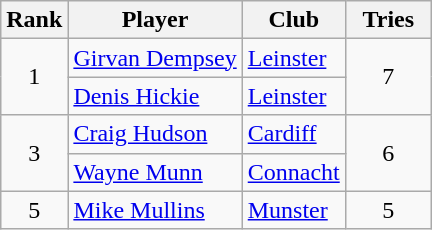<table class="wikitable">
<tr>
<th>Rank</th>
<th>Player</th>
<th>Club</th>
<th style="width:50px;">Tries</th>
</tr>
<tr>
<td rowspan="2" style="text-align:center;">1</td>
<td> <a href='#'>Girvan Dempsey</a></td>
<td> <a href='#'>Leinster</a></td>
<td rowspan="2" style="text-align:center;">7</td>
</tr>
<tr>
<td> <a href='#'>Denis Hickie</a></td>
<td> <a href='#'>Leinster</a></td>
</tr>
<tr>
<td rowspan="2" style="text-align:center;">3</td>
<td> <a href='#'>Craig Hudson</a></td>
<td> <a href='#'>Cardiff</a></td>
<td rowspan="2" style="text-align:center;">6</td>
</tr>
<tr>
<td> <a href='#'>Wayne Munn</a></td>
<td> <a href='#'>Connacht</a></td>
</tr>
<tr>
<td rowspan="1" style="text-align:center;">5</td>
<td> <a href='#'>Mike Mullins</a></td>
<td> <a href='#'>Munster</a></td>
<td rowspan="1" style="text-align:center;">5</td>
</tr>
</table>
